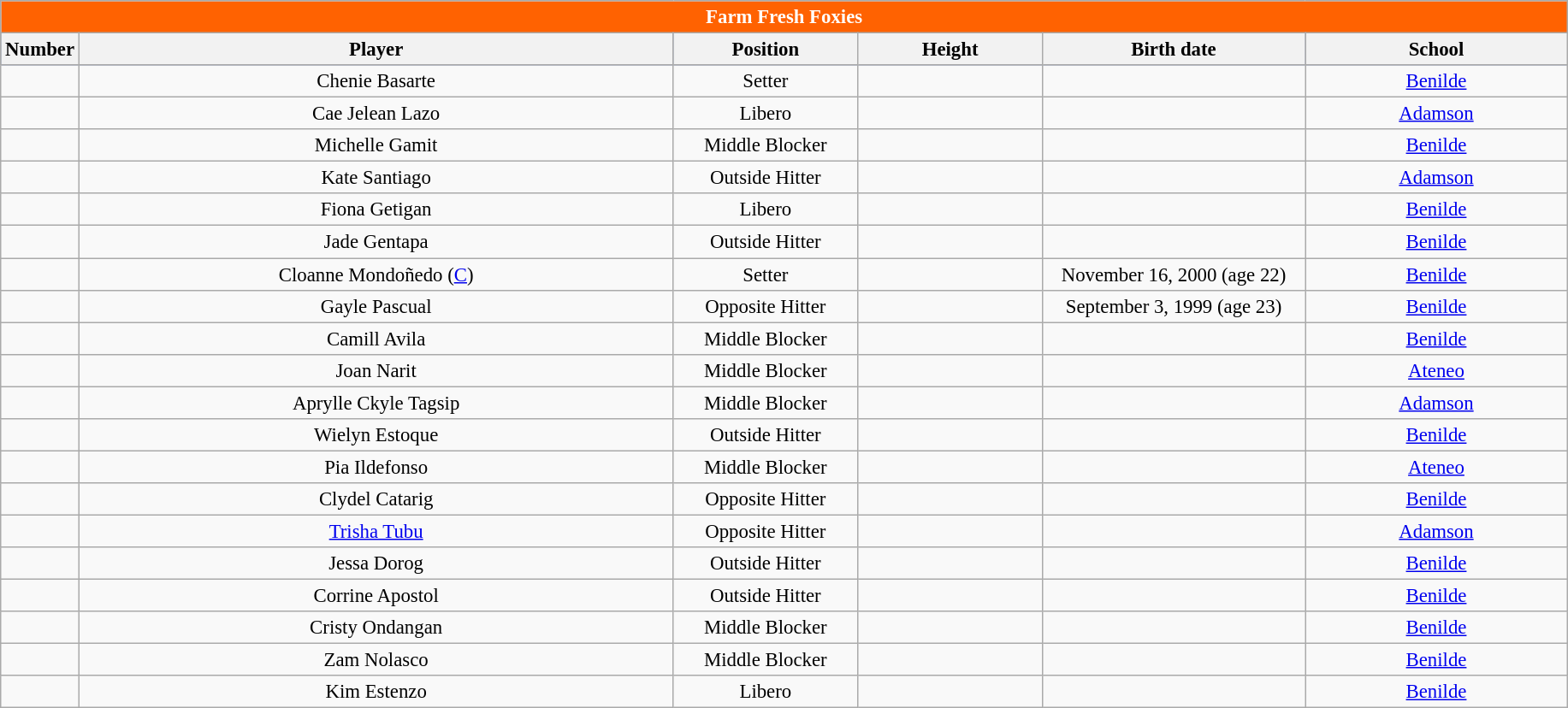<table class="wikitable sortable" style="font-size:95%; text-align:left;">
<tr>
<th colspan="6" style="background:#FF6201; color:white; text-align: center"><strong>Farm Fresh Foxies</strong></th>
</tr>
<tr style="background:#244183;">
<th style="align=center; width:2em;">Number</th>
<th style="align=center;width:30em;">Player</th>
<th style="align=center; width:9em;">Position</th>
<th style="align=center; width:9em;">Height</th>
<th style="align=center; width:13em;">Birth date</th>
<th style="align=center; width:13em;">School</th>
</tr>
<tr align=center>
<td></td>
<td>Chenie Basarte</td>
<td>Setter</td>
<td></td>
<td align=right></td>
<td><a href='#'>Benilde</a></td>
</tr>
<tr align=center>
<td></td>
<td>Cae Jelean Lazo</td>
<td>Libero</td>
<td></td>
<td align=right></td>
<td><a href='#'>Adamson</a></td>
</tr>
<tr align=center>
<td></td>
<td>Michelle Gamit</td>
<td>Middle Blocker</td>
<td></td>
<td></td>
<td><a href='#'>Benilde</a></td>
</tr>
<tr align=center>
<td></td>
<td>Kate Santiago</td>
<td>Outside Hitter</td>
<td></td>
<td align=right></td>
<td><a href='#'>Adamson</a></td>
</tr>
<tr align=center>
<td></td>
<td>Fiona Getigan</td>
<td>Libero</td>
<td></td>
<td></td>
<td><a href='#'>Benilde</a></td>
</tr>
<tr align=center>
<td></td>
<td>Jade Gentapa</td>
<td>Outside Hitter</td>
<td></td>
<td></td>
<td><a href='#'>Benilde</a></td>
</tr>
<tr align=center>
<td></td>
<td>Cloanne Mondoñedo (<a href='#'>C</a>)</td>
<td>Setter</td>
<td></td>
<td>November 16, 2000 (age 22)</td>
<td><a href='#'>Benilde</a></td>
</tr>
<tr align=center>
<td></td>
<td>Gayle Pascual</td>
<td>Opposite Hitter</td>
<td></td>
<td>September 3, 1999 (age 23)</td>
<td><a href='#'>Benilde</a></td>
</tr>
<tr align=center>
<td></td>
<td>Camill Avila</td>
<td>Middle Blocker</td>
<td></td>
<td></td>
<td><a href='#'>Benilde</a></td>
</tr>
<tr align=center>
<td></td>
<td>Joan Narit</td>
<td>Middle Blocker</td>
<td></td>
<td></td>
<td><a href='#'>Ateneo</a></td>
</tr>
<tr align=center>
<td></td>
<td>Aprylle Ckyle Tagsip</td>
<td>Middle Blocker</td>
<td></td>
<td align=right></td>
<td><a href='#'>Adamson</a></td>
</tr>
<tr align=center>
<td></td>
<td>Wielyn Estoque</td>
<td>Outside Hitter</td>
<td></td>
<td></td>
<td><a href='#'>Benilde</a></td>
</tr>
<tr align=center>
<td></td>
<td>Pia Ildefonso</td>
<td>Middle Blocker</td>
<td></td>
<td></td>
<td><a href='#'>Ateneo</a></td>
</tr>
<tr align=center>
<td></td>
<td>Clydel Catarig</td>
<td>Opposite Hitter</td>
<td></td>
<td></td>
<td><a href='#'>Benilde</a></td>
</tr>
<tr align=center>
<td></td>
<td><a href='#'>Trisha Tubu</a></td>
<td>Opposite Hitter</td>
<td></td>
<td></td>
<td><a href='#'>Adamson</a></td>
</tr>
<tr align=center>
<td></td>
<td>Jessa Dorog</td>
<td>Outside Hitter</td>
<td></td>
<td></td>
<td><a href='#'>Benilde</a></td>
</tr>
<tr align=center>
<td></td>
<td>Corrine Apostol</td>
<td>Outside Hitter</td>
<td></td>
<td></td>
<td><a href='#'>Benilde</a></td>
</tr>
<tr align=center>
<td></td>
<td>Cristy Ondangan</td>
<td>Middle Blocker</td>
<td></td>
<td></td>
<td><a href='#'>Benilde</a></td>
</tr>
<tr align=center>
<td></td>
<td>Zam Nolasco</td>
<td>Middle Blocker</td>
<td></td>
<td></td>
<td><a href='#'>Benilde</a></td>
</tr>
<tr align=center>
<td></td>
<td>Kim Estenzo</td>
<td>Libero</td>
<td></td>
<td></td>
<td><a href='#'>Benilde</a></td>
</tr>
</table>
